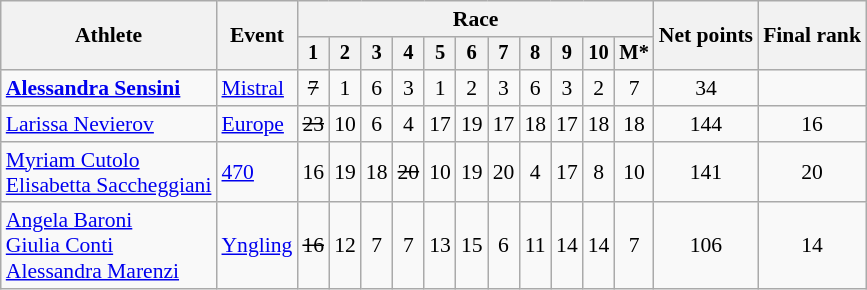<table class="wikitable" style="font-size:90%">
<tr>
<th rowspan=2>Athlete</th>
<th rowspan=2>Event</th>
<th colspan=11>Race</th>
<th rowspan=2>Net points</th>
<th rowspan=2>Final rank</th>
</tr>
<tr style="font-size:95%">
<th>1</th>
<th>2</th>
<th>3</th>
<th>4</th>
<th>5</th>
<th>6</th>
<th>7</th>
<th>8</th>
<th>9</th>
<th>10</th>
<th>M*</th>
</tr>
<tr align=center>
<td align=left><strong><a href='#'>Alessandra Sensini</a></strong></td>
<td align=left><a href='#'>Mistral</a></td>
<td><s>7</s></td>
<td>1</td>
<td>6</td>
<td>3</td>
<td>1</td>
<td>2</td>
<td>3</td>
<td>6</td>
<td>3</td>
<td>2</td>
<td>7</td>
<td>34</td>
<td></td>
</tr>
<tr align=center>
<td align=left><a href='#'>Larissa Nevierov</a></td>
<td align=left><a href='#'>Europe</a></td>
<td><s>23</s></td>
<td>10</td>
<td>6</td>
<td>4</td>
<td>17</td>
<td>19</td>
<td>17</td>
<td>18</td>
<td>17</td>
<td>18</td>
<td>18</td>
<td>144</td>
<td>16</td>
</tr>
<tr align=center>
<td align=left><a href='#'>Myriam Cutolo</a><br><a href='#'>Elisabetta Saccheggiani</a></td>
<td align=left><a href='#'>470</a></td>
<td>16</td>
<td>19</td>
<td>18</td>
<td><s>20</s></td>
<td>10</td>
<td>19</td>
<td>20</td>
<td>4</td>
<td>17</td>
<td>8</td>
<td>10</td>
<td>141</td>
<td>20</td>
</tr>
<tr align=center>
<td align=left><a href='#'>Angela Baroni</a><br><a href='#'>Giulia Conti</a><br><a href='#'>Alessandra Marenzi</a></td>
<td align=left><a href='#'>Yngling</a></td>
<td><s>16</s></td>
<td>12</td>
<td>7</td>
<td>7</td>
<td>13</td>
<td>15</td>
<td>6</td>
<td>11</td>
<td>14</td>
<td>14</td>
<td>7</td>
<td>106</td>
<td>14</td>
</tr>
</table>
